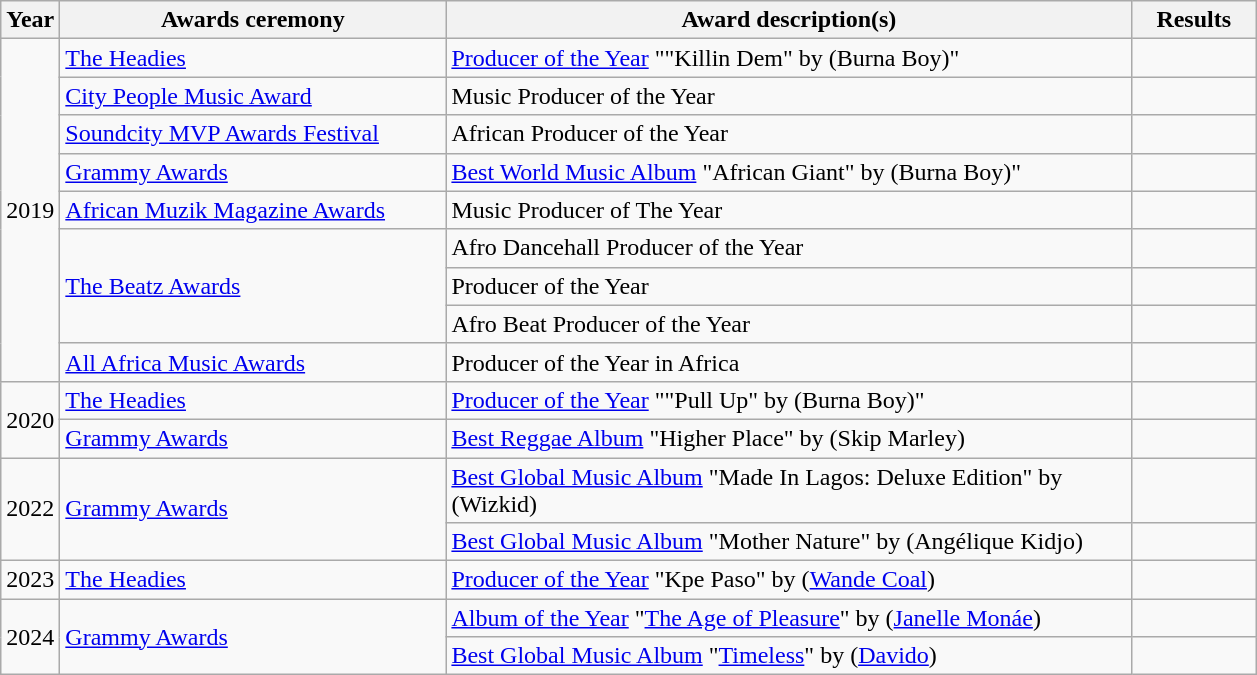<table class="wikitable">
<tr>
<th>Year</th>
<th width="250">Awards ceremony</th>
<th width="450">Award description(s)</th>
<th width="75">Results</th>
</tr>
<tr>
<td rowspan="9">2019</td>
<td><a href='#'>The Headies</a></td>
<td><a href='#'>Producer of the Year</a> ""Killin Dem" by (Burna Boy)"</td>
<td></td>
</tr>
<tr>
<td><a href='#'>City People Music Award</a></td>
<td>Music Producer of the Year</td>
<td></td>
</tr>
<tr>
<td><a href='#'>Soundcity MVP Awards Festival</a></td>
<td>African Producer of the Year</td>
<td></td>
</tr>
<tr>
<td><a href='#'>Grammy Awards</a></td>
<td><a href='#'>Best World Music Album</a> "African Giant" by (Burna Boy)"</td>
<td></td>
</tr>
<tr>
<td><a href='#'>African Muzik Magazine Awards</a></td>
<td>Music Producer of The Year</td>
<td></td>
</tr>
<tr>
<td rowspan="3"><a href='#'>The Beatz Awards</a></td>
<td>Afro Dancehall Producer of the Year</td>
<td></td>
</tr>
<tr>
<td>Producer of the Year</td>
<td></td>
</tr>
<tr>
<td>Afro Beat Producer of the Year</td>
<td></td>
</tr>
<tr>
<td><a href='#'>All Africa Music Awards</a></td>
<td>Producer of the Year in Africa</td>
<td></td>
</tr>
<tr>
<td rowspan="2">2020</td>
<td><a href='#'>The Headies</a></td>
<td><a href='#'>Producer of the Year</a> ""Pull Up" by (Burna Boy)"</td>
<td></td>
</tr>
<tr>
<td><a href='#'>Grammy Awards</a></td>
<td><a href='#'>Best Reggae Album</a> "Higher Place" by (Skip Marley)</td>
<td></td>
</tr>
<tr>
<td rowspan="2">2022</td>
<td rowspan="2"><a href='#'>Grammy Awards</a></td>
<td><a href='#'>Best Global Music Album</a> "Made In Lagos: Deluxe Edition" by (Wizkid)</td>
<td></td>
</tr>
<tr>
<td><a href='#'>Best Global Music Album</a> "Mother Nature" by (Angélique Kidjo)</td>
<td></td>
</tr>
<tr>
<td>2023</td>
<td><a href='#'>The Headies</a></td>
<td><a href='#'>Producer of the Year</a> "Kpe Paso" by (<a href='#'>Wande Coal</a>)</td>
<td></td>
</tr>
<tr>
<td rowspan="2">2024</td>
<td rowspan="2"><a href='#'>Grammy Awards</a></td>
<td><a href='#'>Album of the Year</a> "<a href='#'>The Age of Pleasure</a>" by (<a href='#'>Janelle Monáe</a>)</td>
<td></td>
</tr>
<tr>
<td><a href='#'>Best Global Music Album</a> "<a href='#'>Timeless</a>" by (<a href='#'>Davido</a>)</td>
<td></td>
</tr>
</table>
